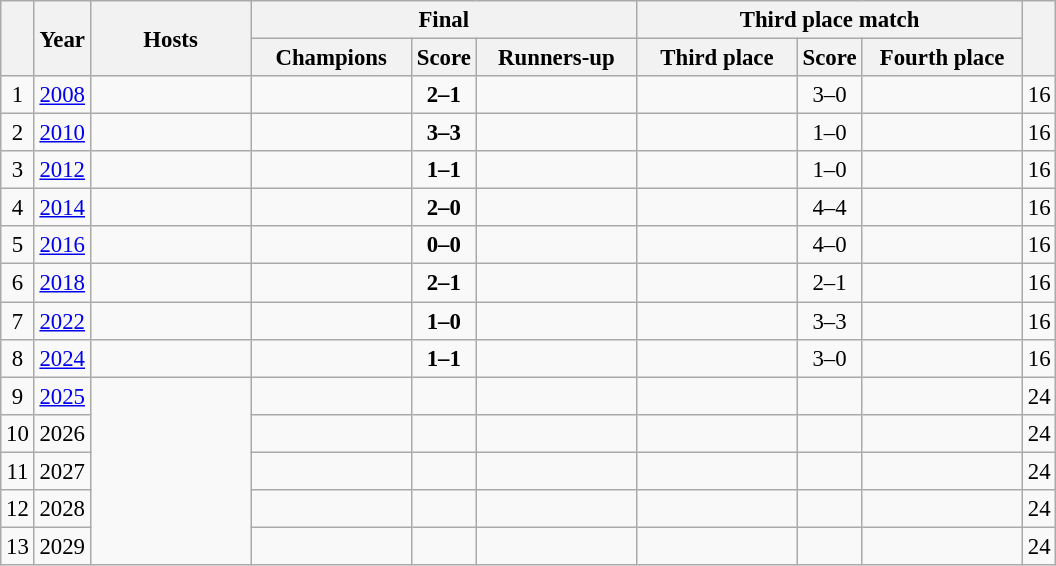<table class="wikitable sortable" style="font-size:95%; text-align:center; width:;">
<tr>
<th rowspan=2 style= "width:;"></th>
<th rowspan=2 style= "width:;">Year</th>
<th rowspan=2 style= "width:100px;">Hosts</th>
<th colspan=3>Final</th>
<th colspan=3>Third place match</th>
<th rowspan=2 style= "width:;"></th>
</tr>
<tr>
<th width= 100px> Champions</th>
<th width=>Score</th>
<th width= 100px> Runners-up</th>
<th width= 100px> Third place</th>
<th width=>Score</th>
<th width= 100px>Fourth place</th>
</tr>
<tr>
<td>1</td>
<td><a href='#'>2008</a></td>
<td align=left></td>
<td><strong></strong></td>
<td><strong>2–1</strong> </td>
<td></td>
<td></td>
<td>3–0</td>
<td></td>
<td>16</td>
</tr>
<tr>
<td>2</td>
<td><a href='#'>2010</a></td>
<td align=left></td>
<td><strong></strong></td>
<td><strong>3–3</strong> <br></td>
<td></td>
<td></td>
<td>1–0</td>
<td></td>
<td>16</td>
</tr>
<tr>
<td>3</td>
<td><a href='#'>2012</a></td>
<td align=left></td>
<td><strong></strong></td>
<td><strong>1–1</strong> </td>
<td></td>
<td></td>
<td>1–0</td>
<td></td>
<td>16</td>
</tr>
<tr>
<td>4</td>
<td><a href='#'>2014</a></td>
<td align=left></td>
<td><strong></strong></td>
<td><strong>2–0</strong></td>
<td></td>
<td></td>
<td>4–4 </td>
<td></td>
<td>16</td>
</tr>
<tr>
<td>5</td>
<td><a href='#'>2016</a></td>
<td align=left></td>
<td><strong></strong></td>
<td><strong>0–0</strong> </td>
<td></td>
<td></td>
<td>4–0</td>
<td></td>
<td>16</td>
</tr>
<tr>
<td>6</td>
<td><a href='#'>2018</a></td>
<td align=left></td>
<td><strong></strong></td>
<td><strong>2–1</strong></td>
<td></td>
<td></td>
<td>2–1</td>
<td></td>
<td>16</td>
</tr>
<tr>
<td>7</td>
<td><a href='#'>2022</a></td>
<td align=left></td>
<td><strong></strong></td>
<td><strong>1–0</strong></td>
<td></td>
<td></td>
<td>3–3 </td>
<td></td>
<td>16</td>
</tr>
<tr>
<td>8</td>
<td><a href='#'>2024</a></td>
<td align=left></td>
<td><strong></strong></td>
<td><strong>1–1</strong> </td>
<td></td>
<td></td>
<td>3–0</td>
<td></td>
<td>16</td>
</tr>
<tr>
<td>9</td>
<td><a href='#'>2025</a></td>
<td rowspan=5 align=left></td>
<td></td>
<td></td>
<td></td>
<td></td>
<td></td>
<td></td>
<td>24</td>
</tr>
<tr>
<td>10</td>
<td>2026</td>
<td></td>
<td></td>
<td></td>
<td></td>
<td></td>
<td></td>
<td>24</td>
</tr>
<tr>
<td>11</td>
<td>2027</td>
<td></td>
<td></td>
<td></td>
<td></td>
<td></td>
<td></td>
<td>24</td>
</tr>
<tr>
<td>12</td>
<td>2028</td>
<td></td>
<td></td>
<td></td>
<td></td>
<td></td>
<td></td>
<td>24</td>
</tr>
<tr>
<td>13</td>
<td>2029</td>
<td></td>
<td></td>
<td></td>
<td></td>
<td></td>
<td></td>
<td>24</td>
</tr>
</table>
